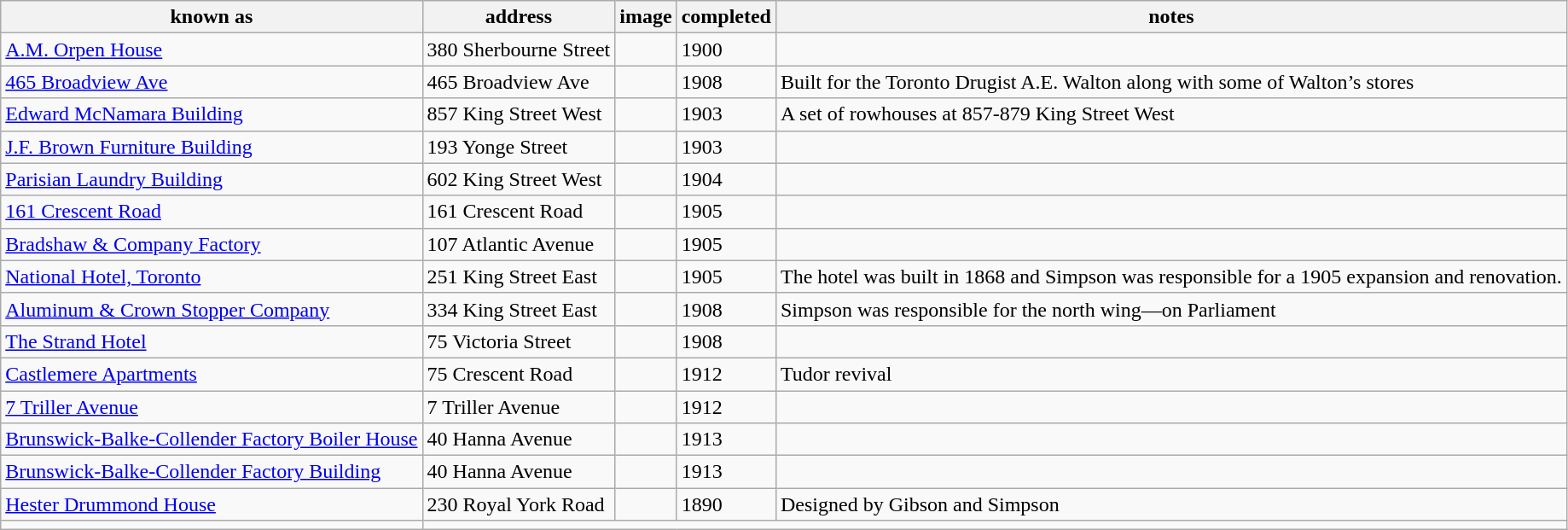<table class="wikitable sortable">
<tr>
<th>known as</th>
<th>address</th>
<th>image</th>
<th>completed</th>
<th>notes</th>
</tr>
<tr>
<td><a href='#'>A.M. Orpen House</a></td>
<td>380 Sherbourne Street</td>
<td></td>
<td>1900</td>
<td></td>
</tr>
<tr>
<td><a href='#'>465 Broadview Ave</a></td>
<td>465 Broadview Ave</td>
<td></td>
<td>1908</td>
<td>Built for the Toronto Drugist A.E. Walton along with some of Walton’s stores</td>
</tr>
<tr>
<td><a href='#'>Edward McNamara Building</a></td>
<td>857 King Street West</td>
<td></td>
<td>1903</td>
<td>A set of rowhouses at 857-879 King Street West</td>
</tr>
<tr>
<td><a href='#'>J.F. Brown Furniture Building</a></td>
<td>193 Yonge Street</td>
<td></td>
<td>1903</td>
<td></td>
</tr>
<tr>
<td><a href='#'>Parisian Laundry Building</a></td>
<td>602 King Street West</td>
<td></td>
<td>1904</td>
<td></td>
</tr>
<tr>
<td><a href='#'>161 Crescent Road</a></td>
<td>161 Crescent Road</td>
<td></td>
<td>1905</td>
<td></td>
</tr>
<tr>
<td><a href='#'>Bradshaw & Company Factory</a></td>
<td>107 Atlantic Avenue</td>
<td></td>
<td>1905</td>
<td></td>
</tr>
<tr>
<td><a href='#'>National Hotel, Toronto</a></td>
<td>251 King Street East</td>
<td></td>
<td>1905</td>
<td>The hotel was built in 1868 and Simpson was responsible for a 1905 expansion and renovation.</td>
</tr>
<tr>
<td><a href='#'>Aluminum & Crown Stopper Company</a></td>
<td>334 King Street East</td>
<td></td>
<td>1908</td>
<td>Simpson was responsible for the north wing—on Parliament</td>
</tr>
<tr>
<td><a href='#'>The Strand Hotel</a></td>
<td>75 Victoria Street</td>
<td></td>
<td>1908</td>
<td></td>
</tr>
<tr>
<td><a href='#'>Castlemere Apartments</a></td>
<td>75 Crescent Road</td>
<td></td>
<td>1912</td>
<td>Tudor revival</td>
</tr>
<tr>
<td><a href='#'>7 Triller Avenue</a></td>
<td>7 Triller Avenue</td>
<td></td>
<td>1912</td>
<td></td>
</tr>
<tr>
<td><a href='#'>Brunswick-Balke-Collender Factory Boiler House</a></td>
<td>40 Hanna Avenue</td>
<td></td>
<td>1913</td>
<td></td>
</tr>
<tr>
<td><a href='#'>Brunswick-Balke-Collender Factory Building</a></td>
<td>40 Hanna Avenue</td>
<td></td>
<td>1913</td>
<td></td>
</tr>
<tr>
<td><a href='#'>Hester Drummond House</a></td>
<td>230 Royal York Road</td>
<td></td>
<td>1890</td>
<td>Designed by Gibson and Simpson</td>
</tr>
<tr>
<td></td>
</tr>
</table>
